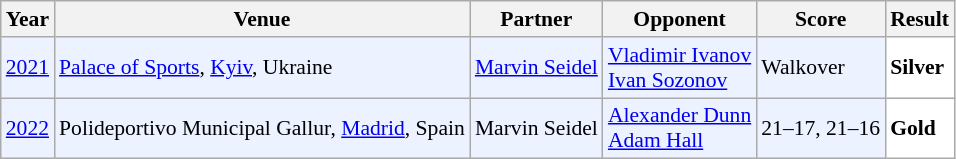<table class="sortable wikitable" style="font-size: 90%;">
<tr>
<th>Year</th>
<th>Venue</th>
<th>Partner</th>
<th>Opponent</th>
<th>Score</th>
<th>Result</th>
</tr>
<tr style="background:#ECF2FF">
<td align="center"><a href='#'>2021</a></td>
<td align="left"><a href='#'>Palace of Sports</a>, <a href='#'>Kyiv</a>, Ukraine</td>
<td align="left"> <a href='#'>Marvin Seidel</a></td>
<td align="left"> <a href='#'>Vladimir Ivanov</a><br> <a href='#'>Ivan Sozonov</a></td>
<td align="left">Walkover</td>
<td style="text-align:left; background:white"> <strong>Silver</strong></td>
</tr>
<tr style="background:#ECF2FF">
<td align="center"><a href='#'>2022</a></td>
<td align="left">Polideportivo Municipal Gallur, <a href='#'>Madrid</a>, Spain</td>
<td align="left"> Marvin Seidel</td>
<td align="left"> <a href='#'>Alexander Dunn</a><br> <a href='#'>Adam Hall</a></td>
<td align="left">21–17, 21–16</td>
<td style="text-align:left; background:white"> <strong>Gold</strong></td>
</tr>
</table>
